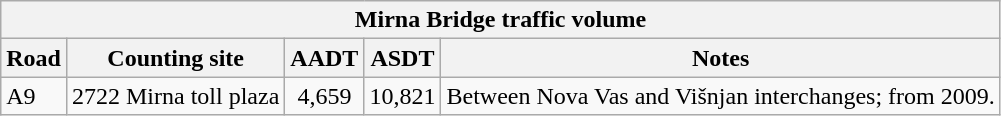<table class="wikitable">
<tr>
<td colspan="5"  style="text-align:center; background:#f2f2f2; margin-top:15;"><strong>Mirna Bridge traffic volume</strong></td>
</tr>
<tr style="text-align:center; background:#f2f2f2;">
<td><strong>Road</strong></td>
<td><strong>Counting site</strong></td>
<td><strong>AADT</strong></td>
<td><strong>ASDT</strong></td>
<td><strong>Notes</strong></td>
</tr>
<tr>
<td> A9</td>
<td>2722 Mirna toll plaza</td>
<td align=center>4,659</td>
<td align=center>10,821</td>
<td>Between Nova Vas and Višnjan interchanges; from 2009.</td>
</tr>
</table>
